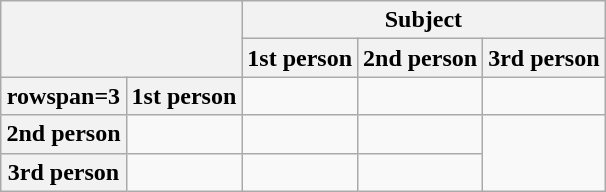<table class="wikitable" style="margin:auto">
<tr>
<th colspan=2 rowspan=2></th>
<th colspan=3>Subject</th>
</tr>
<tr>
<th>1st person</th>
<th>2nd person</th>
<th>3rd person</th>
</tr>
<tr>
<th>rowspan=3 </th>
<th>1st person</th>
<td></td>
<td></td>
<td></td>
</tr>
<tr>
<th>2nd person</th>
<td></td>
<td></td>
<td></td>
</tr>
<tr>
<th>3rd person</th>
<td></td>
<td></td>
<td></td>
</tr>
</table>
